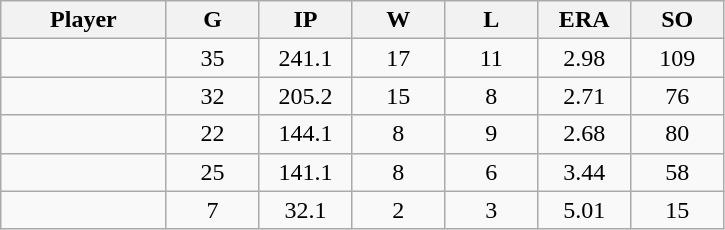<table class="wikitable sortable">
<tr>
<th bgcolor="#DDDDFF" width="16%">Player</th>
<th bgcolor="#DDDDFF" width="9%">G</th>
<th bgcolor="#DDDDFF" width="9%">IP</th>
<th bgcolor="#DDDDFF" width="9%">W</th>
<th bgcolor="#DDDDFF" width="9%">L</th>
<th bgcolor="#DDDDFF" width="9%">ERA</th>
<th bgcolor="#DDDDFF" width="9%">SO</th>
</tr>
<tr align="center">
<td></td>
<td>35</td>
<td>241.1</td>
<td>17</td>
<td>11</td>
<td>2.98</td>
<td>109</td>
</tr>
<tr align="center">
<td></td>
<td>32</td>
<td>205.2</td>
<td>15</td>
<td>8</td>
<td>2.71</td>
<td>76</td>
</tr>
<tr align="center">
<td></td>
<td>22</td>
<td>144.1</td>
<td>8</td>
<td>9</td>
<td>2.68</td>
<td>80</td>
</tr>
<tr align="center">
<td></td>
<td>25</td>
<td>141.1</td>
<td>8</td>
<td>6</td>
<td>3.44</td>
<td>58</td>
</tr>
<tr align="center">
<td></td>
<td>7</td>
<td>32.1</td>
<td>2</td>
<td>3</td>
<td>5.01</td>
<td>15</td>
</tr>
</table>
